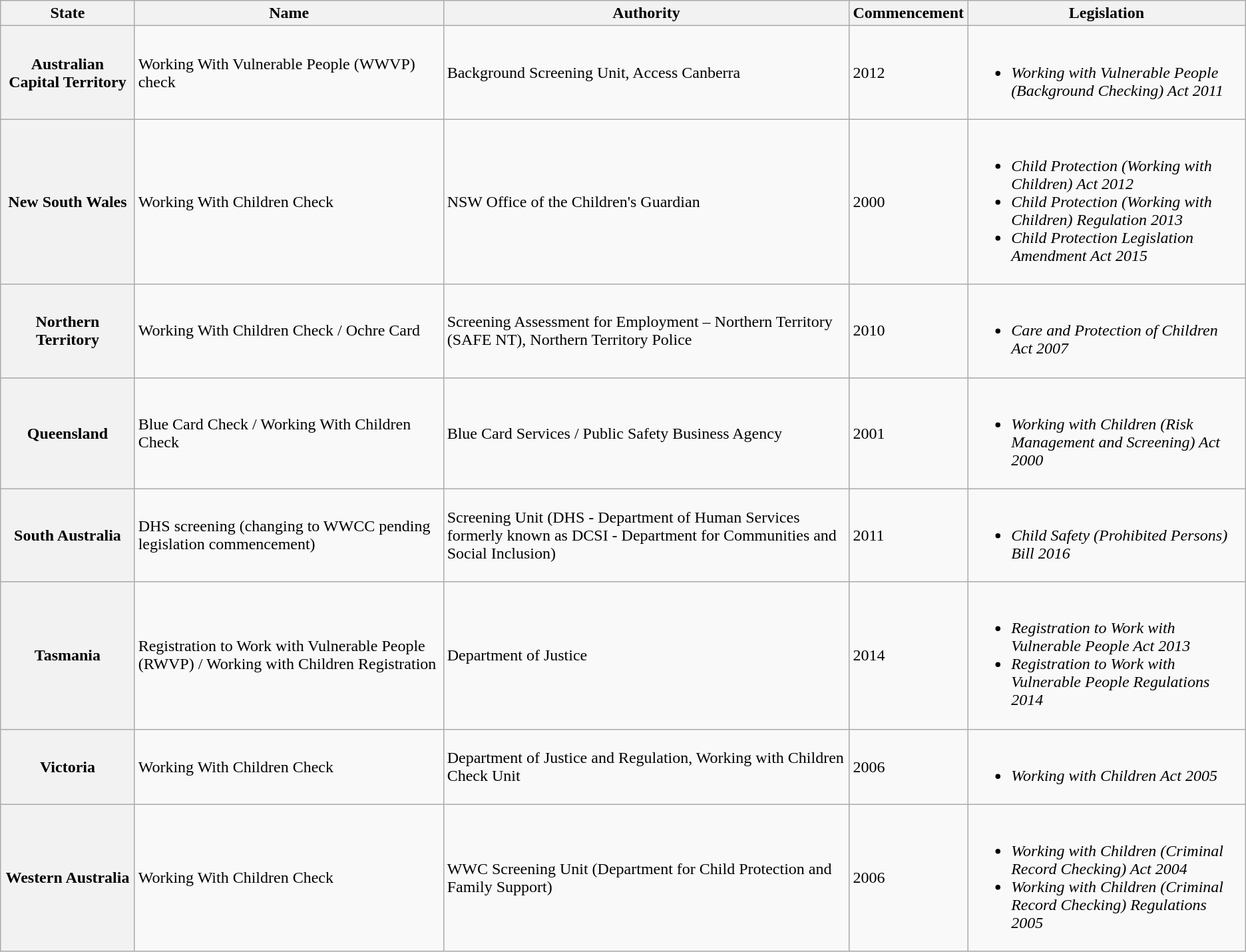<table class="wikitable">
<tr>
<th>State</th>
<th>Name</th>
<th>Authority</th>
<th>Commencement</th>
<th>Legislation</th>
</tr>
<tr>
<th>Australian Capital Territory</th>
<td>Working With Vulnerable People (WWVP) check</td>
<td>Background Screening Unit, Access Canberra</td>
<td>2012</td>
<td><br><ul><li><em>Working with Vulnerable People (Background Checking) Act 2011</em></li></ul></td>
</tr>
<tr>
<th>New South Wales</th>
<td>Working With Children Check</td>
<td>NSW Office of the Children's Guardian</td>
<td>2000</td>
<td><br><ul><li><em>Child Protection (Working with Children) Act 2012</em></li><li><em>Child Protection (Working with Children) Regulation 2013</em></li><li><em>Child Protection Legislation Amendment Act 2015</em></li></ul></td>
</tr>
<tr>
<th>Northern Territory</th>
<td>Working With Children Check / Ochre Card</td>
<td>Screening Assessment for Employment – Northern Territory (SAFE NT), Northern Territory Police</td>
<td>2010</td>
<td><br><ul><li><em>Care and Protection of Children Act 2007</em></li></ul></td>
</tr>
<tr>
<th>Queensland</th>
<td>Blue Card Check / Working With Children Check</td>
<td>Blue Card Services / Public Safety Business Agency</td>
<td>2001</td>
<td><br><ul><li><em> Working with Children (Risk Management and Screening) Act 2000</em></li></ul></td>
</tr>
<tr>
<th>South Australia</th>
<td>DHS screening (changing to WWCC pending legislation commencement)</td>
<td>Screening Unit (DHS - Department of Human Services formerly known as DCSI - Department for Communities and Social Inclusion)</td>
<td>2011</td>
<td><br><ul><li><em>Child Safety (Prohibited Persons) Bill 2016</em></li></ul></td>
</tr>
<tr>
<th>Tasmania</th>
<td>Registration to Work with Vulnerable People (RWVP) / Working with Children Registration</td>
<td>Department of Justice</td>
<td>2014</td>
<td><br><ul><li><em>Registration to Work with Vulnerable People Act 2013</em></li><li><em>Registration to Work with Vulnerable People Regulations 2014</em></li></ul></td>
</tr>
<tr>
<th>Victoria</th>
<td>Working With Children Check</td>
<td>Department of Justice and Regulation, Working with Children Check Unit</td>
<td>2006</td>
<td><br><ul><li><em>Working with Children Act 2005</em></li></ul></td>
</tr>
<tr>
<th>Western Australia</th>
<td>Working With Children Check</td>
<td>WWC Screening Unit (Department for Child Protection and Family Support)</td>
<td>2006</td>
<td><br><ul><li><em>Working with Children (Criminal Record Checking) Act 2004</em></li><li><em>Working with Children (Criminal Record Checking) Regulations 2005</em></li></ul></td>
</tr>
</table>
